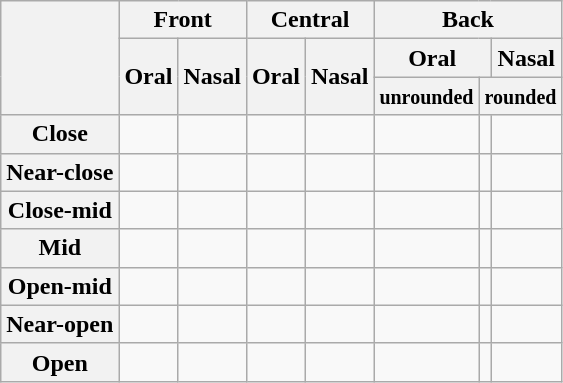<table class="wikitable" style="text-align: center;">
<tr>
<th rowspan="3"></th>
<th colspan="2">Front</th>
<th colspan="2">Central</th>
<th colspan="3">Back</th>
</tr>
<tr>
<th rowspan="2">Oral</th>
<th rowspan="2">Nasal</th>
<th rowspan="2">Oral</th>
<th rowspan="2">Nasal</th>
<th colspan="2">Oral</th>
<th>Nasal</th>
</tr>
<tr>
<th><small>unrounded</small></th>
<th colspan="2"><small>rounded</small></th>
</tr>
<tr>
<th>Close</th>
<td></td>
<td></td>
<td></td>
<td></td>
<td></td>
<td></td>
<td></td>
</tr>
<tr>
<th>Near-close</th>
<td></td>
<td></td>
<td></td>
<td></td>
<td></td>
<td></td>
<td></td>
</tr>
<tr>
<th>Close-mid</th>
<td></td>
<td></td>
<td></td>
<td></td>
<td></td>
<td></td>
<td></td>
</tr>
<tr>
<th>Mid</th>
<td></td>
<td></td>
<td></td>
<td></td>
<td></td>
<td></td>
<td></td>
</tr>
<tr>
<th>Open-mid</th>
<td></td>
<td></td>
<td></td>
<td></td>
<td></td>
<td></td>
<td></td>
</tr>
<tr>
<th>Near-open</th>
<td></td>
<td></td>
<td></td>
<td></td>
<td></td>
<td></td>
<td></td>
</tr>
<tr>
<th>Open</th>
<td></td>
<td></td>
<td></td>
<td></td>
<td></td>
<td></td>
<td></td>
</tr>
</table>
